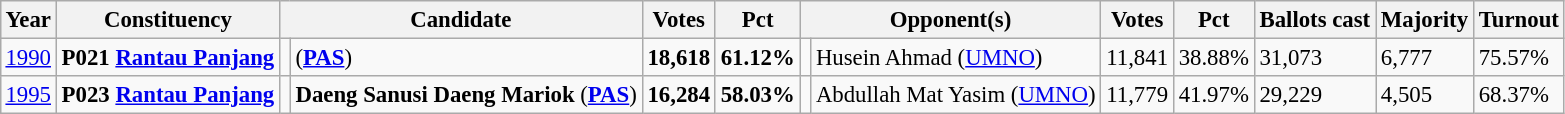<table class="wikitable" style="margin:0.5em ; font-size:95%">
<tr>
<th>Year</th>
<th>Constituency</th>
<th colspan=2>Candidate</th>
<th>Votes</th>
<th>Pct</th>
<th colspan=2>Opponent(s)</th>
<th>Votes</th>
<th>Pct</th>
<th>Ballots cast</th>
<th>Majority</th>
<th>Turnout</th>
</tr>
<tr>
<td><a href='#'>1990</a></td>
<td><strong>P021 <a href='#'>Rantau Panjang</a></strong></td>
<td></td>
<td> (<a href='#'><strong>PAS</strong></a>)</td>
<td align="right"><strong>18,618</strong></td>
<td><strong>61.12%</strong></td>
<td></td>
<td>Husein Ahmad (<a href='#'>UMNO</a>)</td>
<td align="right">11,841</td>
<td>38.88%</td>
<td>31,073</td>
<td>6,777</td>
<td>75.57%</td>
</tr>
<tr>
<td><a href='#'>1995</a></td>
<td><strong>P023 <a href='#'>Rantau Panjang</a></strong></td>
<td></td>
<td><strong>Daeng Sanusi Daeng Mariok</strong> (<a href='#'><strong>PAS</strong></a>)</td>
<td align="right"><strong>16,284</strong></td>
<td><strong>58.03%</strong></td>
<td></td>
<td>Abdullah Mat Yasim (<a href='#'>UMNO</a>)</td>
<td align="right">11,779</td>
<td>41.97%</td>
<td>29,229</td>
<td>4,505</td>
<td>68.37%</td>
</tr>
</table>
